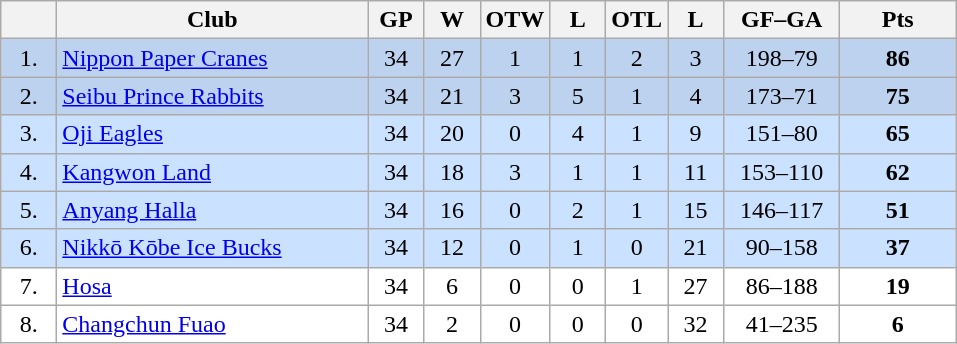<table class="wikitable">
<tr>
<th width="30"></th>
<th width="200">Club</th>
<th width="30">GP</th>
<th width="30">W</th>
<th width="30">OTW</th>
<th width="30">L</th>
<th width="30">OTL</th>
<th width="30">L</th>
<th width="70">GF–GA</th>
<th width="70">Pts</th>
</tr>
<tr bgcolor="#BCD2EE" align="center">
<td>1.</td>
<td align="left"><a href='#'>Nippon Paper Cranes</a></td>
<td>34</td>
<td>27</td>
<td>1</td>
<td>1</td>
<td>2</td>
<td>3</td>
<td>198–79</td>
<td><strong>86</strong></td>
</tr>
<tr bgcolor="#BCD2EE" align="center">
<td>2.</td>
<td align="left"><a href='#'>Seibu Prince Rabbits</a></td>
<td>34</td>
<td>21</td>
<td>3</td>
<td>5</td>
<td>1</td>
<td>4</td>
<td>173–71</td>
<td><strong>75</strong></td>
</tr>
<tr bgcolor="#CAE1FF" align="center">
<td>3.</td>
<td align="left"><a href='#'>Oji Eagles</a></td>
<td>34</td>
<td>20</td>
<td>0</td>
<td>4</td>
<td>1</td>
<td>9</td>
<td>151–80</td>
<td><strong>65</strong></td>
</tr>
<tr bgcolor="#CAE1FF" align="center">
<td>4.</td>
<td align="left"><a href='#'>Kangwon Land</a></td>
<td>34</td>
<td>18</td>
<td>3</td>
<td>1</td>
<td>1</td>
<td>11</td>
<td>153–110</td>
<td><strong>62</strong></td>
</tr>
<tr bgcolor="#CAE1FF" align="center">
<td>5.</td>
<td align="left"><a href='#'>Anyang Halla</a></td>
<td>34</td>
<td>16</td>
<td>0</td>
<td>2</td>
<td>1</td>
<td>15</td>
<td>146–117</td>
<td><strong>51</strong></td>
</tr>
<tr bgcolor="#CAE1FF" align="center">
<td>6.</td>
<td align="left"><a href='#'>Nikkō Kōbe Ice Bucks</a></td>
<td>34</td>
<td>12</td>
<td>0</td>
<td>1</td>
<td>0</td>
<td>21</td>
<td>90–158</td>
<td><strong>37</strong></td>
</tr>
<tr bgcolor="#FFFFFF" align="center">
<td>7.</td>
<td align="left"><a href='#'>Hosa</a></td>
<td>34</td>
<td>6</td>
<td>0</td>
<td>0</td>
<td>1</td>
<td>27</td>
<td>86–188</td>
<td><strong>19</strong></td>
</tr>
<tr bgcolor="#FFFFFF" align="center">
<td>8.</td>
<td align="left"><a href='#'>Changchun Fuao</a></td>
<td>34</td>
<td>2</td>
<td>0</td>
<td>0</td>
<td>0</td>
<td>32</td>
<td>41–235</td>
<td><strong>6</strong></td>
</tr>
</table>
